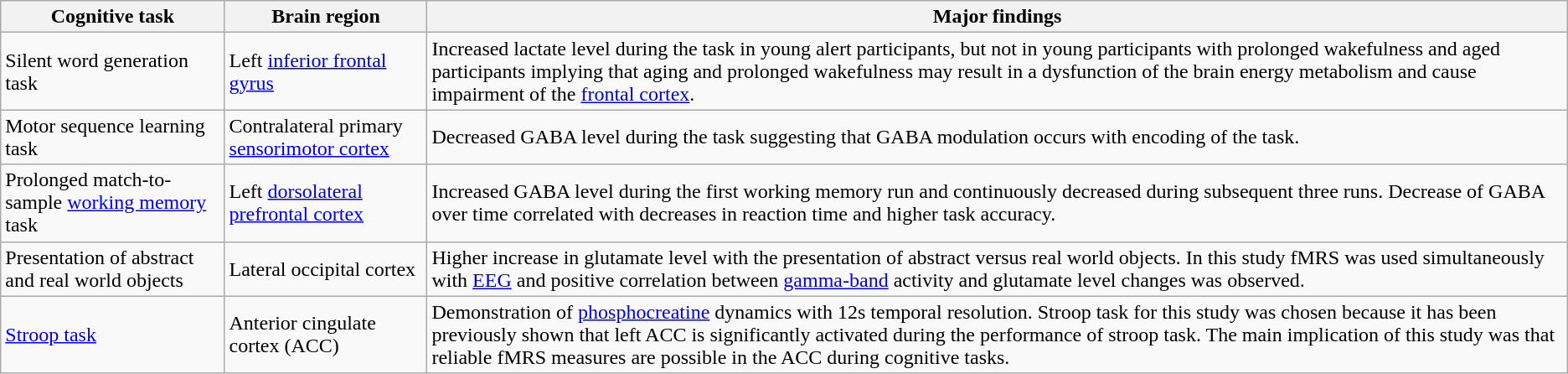<table class="wikitable">
<tr>
<th>Cognitive task</th>
<th>Brain region</th>
<th>Major findings</th>
</tr>
<tr>
<td>Silent word generation task</td>
<td>Left <a href='#'>inferior frontal gyrus</a></td>
<td>Increased lactate level during the task in young alert participants, but not in young participants with prolonged wakefulness and aged participants implying that aging and prolonged wakefulness may result in a dysfunction of the brain energy metabolism and cause impairment of the <a href='#'>frontal cortex</a>.</td>
</tr>
<tr>
<td>Motor sequence learning task</td>
<td>Contralateral primary <a href='#'>sensorimotor cortex</a></td>
<td>Decreased GABA level during the task suggesting that GABA modulation occurs with encoding of the task.</td>
</tr>
<tr>
<td>Prolonged match-to-sample <a href='#'>working memory</a> task</td>
<td>Left <a href='#'>dorsolateral prefrontal cortex</a></td>
<td>Increased GABA level during the first working memory run and continuously decreased during subsequent three runs. Decrease of GABA over time correlated with decreases in reaction time and higher task accuracy.</td>
</tr>
<tr>
<td>Presentation of abstract and real world objects</td>
<td>Lateral occipital cortex</td>
<td>Higher increase in glutamate level with the presentation of abstract versus real world objects. In this study fMRS was used simultaneously with <a href='#'>EEG</a> and positive correlation between <a href='#'>gamma-band</a> activity and glutamate level changes was observed.</td>
</tr>
<tr>
<td><a href='#'>Stroop task</a></td>
<td>Anterior cingulate cortex (ACC)</td>
<td>Demonstration of <a href='#'>phosphocreatine</a> dynamics with 12s temporal resolution. Stroop task for this study was chosen because it has been previously shown that left ACC is significantly activated during the performance of stroop task. The main implication of this study was that reliable fMRS measures are possible in the ACC during cognitive tasks.</td>
</tr>
</table>
